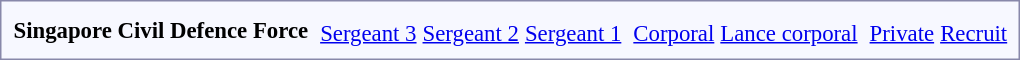<table style="border:1px solid #8888aa; background-color:#f7f8ff; padding:5px; font-size:95%; margin: 0px 12px 12px 0px;">
<tr style="text-align:center;">
<td rowspan=2><strong>Singapore Civil Defence Force</strong></td>
<td colspan=16 rowspan=2></td>
<td colspan=2></td>
<td colspan=2></td>
<td colspan=2></td>
<td colspan=2 rowspan=2></td>
<td colspan=2></td>
<td colspan=2></td>
<td colspan=6 rowspan=2></td>
<td colspan=1></td>
<td colspan=1></td>
</tr>
<tr style="text-align:center;">
<td colspan=2><a href='#'>Sergeant 3</a></td>
<td colspan=2><a href='#'>Sergeant 2</a></td>
<td colspan=2><a href='#'>Sergeant 1</a></td>
<td colspan=2><a href='#'>Corporal</a></td>
<td colspan=2><a href='#'>Lance corporal</a></td>
<td colspan=1><a href='#'>Private</a></td>
<td colspan=1><a href='#'>Recruit</a></td>
</tr>
</table>
